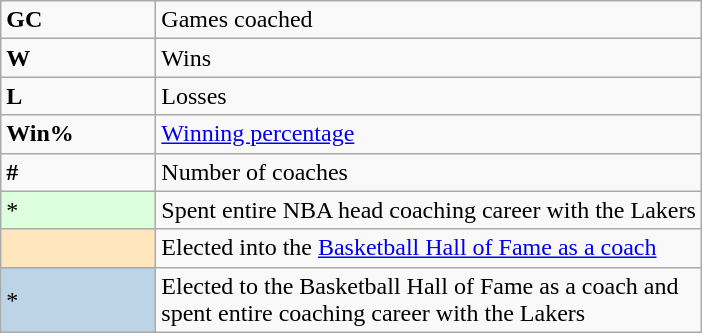<table class="wikitable">
<tr>
<td><strong>GC</strong></td>
<td>Games coached</td>
</tr>
<tr>
<td><strong>W</strong></td>
<td>Wins</td>
</tr>
<tr>
<td><strong>L</strong></td>
<td>Losses</td>
</tr>
<tr>
<td><strong>Win%</strong></td>
<td><a href='#'>Winning percentage</a></td>
</tr>
<tr>
<td><strong>#</strong></td>
<td>Number of coaches</td>
</tr>
<tr>
<td style="background-color:#ddffdd; width:6em">*</td>
<td>Spent entire NBA head coaching career with the Lakers</td>
</tr>
<tr>
<td style="background-color:#FFE6BD; width:6em"></td>
<td>Elected into the <a href='#'>Basketball Hall of Fame as a coach</a></td>
</tr>
<tr>
<td style="background-color:#BCD4E6">*</td>
<td>Elected to the Basketball Hall of Fame as a coach and<br>spent entire coaching career with the Lakers</td>
</tr>
</table>
